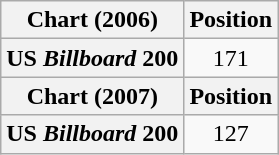<table class="wikitable plainrowheaders" style="text-align:center">
<tr>
<th scope="col">Chart (2006)</th>
<th scope="col">Position</th>
</tr>
<tr>
<th scope="row">US <em>Billboard</em> 200</th>
<td>171</td>
</tr>
<tr>
<th scope="col">Chart (2007)</th>
<th scope="col">Position</th>
</tr>
<tr>
<th scope="row">US <em>Billboard</em> 200</th>
<td>127</td>
</tr>
</table>
